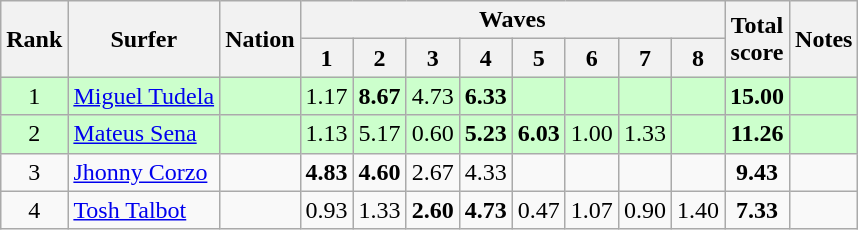<table class="wikitable sortable" style="text-align:center">
<tr>
<th rowspan=2>Rank</th>
<th rowspan=2>Surfer</th>
<th rowspan=2>Nation</th>
<th colspan=8>Waves</th>
<th rowspan=2>Total<br>score</th>
<th rowspan=2>Notes</th>
</tr>
<tr>
<th>1</th>
<th>2</th>
<th>3</th>
<th>4</th>
<th>5</th>
<th>6</th>
<th>7</th>
<th>8</th>
</tr>
<tr bgcolor=ccffcc>
<td>1</td>
<td align=left><a href='#'>Miguel Tudela</a></td>
<td align=left></td>
<td>1.17</td>
<td><strong>8.67</strong></td>
<td>4.73</td>
<td><strong>6.33</strong></td>
<td></td>
<td></td>
<td></td>
<td></td>
<td><strong>15.00</strong></td>
<td></td>
</tr>
<tr bgcolor=ccffcc>
<td>2</td>
<td align=left><a href='#'>Mateus Sena</a></td>
<td align=left></td>
<td>1.13</td>
<td>5.17</td>
<td>0.60</td>
<td><strong>5.23</strong></td>
<td><strong>6.03</strong></td>
<td>1.00</td>
<td>1.33</td>
<td></td>
<td><strong>11.26</strong></td>
<td></td>
</tr>
<tr>
<td>3</td>
<td align=left><a href='#'>Jhonny Corzo</a></td>
<td align=left></td>
<td><strong>4.83</strong></td>
<td><strong>4.60</strong></td>
<td>2.67</td>
<td>4.33</td>
<td></td>
<td></td>
<td></td>
<td></td>
<td><strong>9.43</strong></td>
<td></td>
</tr>
<tr>
<td>4</td>
<td align=left><a href='#'>Tosh Talbot</a></td>
<td align=left></td>
<td>0.93</td>
<td>1.33</td>
<td><strong>2.60</strong></td>
<td><strong>4.73</strong></td>
<td>0.47</td>
<td>1.07</td>
<td>0.90</td>
<td>1.40</td>
<td><strong>7.33</strong></td>
<td></td>
</tr>
</table>
